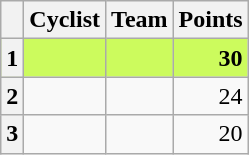<table class="wikitable">
<tr>
<th></th>
<th>Cyclist</th>
<th>Team</th>
<th>Points</th>
</tr>
<tr style="background:#CCFB5D;">
<th>1</th>
<td><strong></strong></td>
<td><strong></strong></td>
<td align=right><strong>30</strong></td>
</tr>
<tr>
<th>2</th>
<td></td>
<td></td>
<td align=right>24</td>
</tr>
<tr>
<th>3</th>
<td></td>
<td></td>
<td align=right>20</td>
</tr>
</table>
